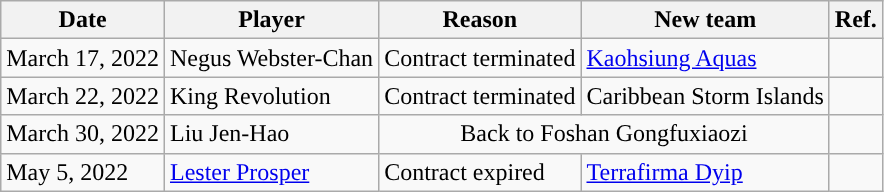<table class="wikitable">
<tr>
<th>Date</th>
<th>Player</th>
<th>Reason</th>
<th>New team</th>
<th>Ref.</th>
</tr>
<tr>
<td>March 17, 2022</td>
<td>Negus Webster-Chan</td>
<td>Contract terminated</td>
<td> <a href='#'>Kaohsiung Aquas</a></td>
<td></td>
</tr>
<tr>
<td>March 22, 2022</td>
<td>King Revolution</td>
<td>Contract terminated</td>
<td> Caribbean Storm Islands</td>
<td></td>
</tr>
<tr>
<td>March 30, 2022</td>
<td>Liu Jen-Hao</td>
<td colspan=2 align=center>Back to Foshan Gongfuxiaozi</td>
<td></td>
</tr>
<tr>
<td>May 5, 2022</td>
<td><a href='#'>Lester Prosper</a></td>
<td>Contract expired</td>
<td> <a href='#'>Terrafirma Dyip</a></td>
<td></td>
</tr>
</table>
